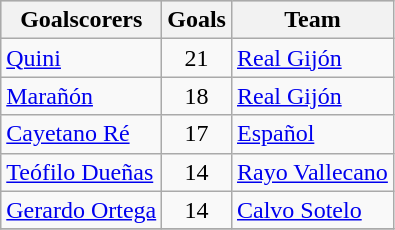<table class="wikitable sortable" class="wikitable">
<tr style="background:#ccc; text-align:center;">
<th>Goalscorers</th>
<th>Goals</th>
<th>Team</th>
</tr>
<tr>
<td> <a href='#'>Quini</a></td>
<td style="text-align:center;">21</td>
<td><a href='#'>Real Gijón</a></td>
</tr>
<tr>
<td> <a href='#'>Marañón</a></td>
<td style="text-align:center;">18</td>
<td><a href='#'>Real Gijón</a></td>
</tr>
<tr>
<td> <a href='#'>Cayetano Ré</a></td>
<td style="text-align:center;">17</td>
<td><a href='#'>Español</a></td>
</tr>
<tr>
<td> <a href='#'>Teófilo Dueñas</a></td>
<td style="text-align:center;">14</td>
<td><a href='#'>Rayo Vallecano</a></td>
</tr>
<tr>
<td> <a href='#'>Gerardo Ortega</a></td>
<td style="text-align:center;">14</td>
<td><a href='#'>Calvo Sotelo</a></td>
</tr>
<tr>
</tr>
</table>
